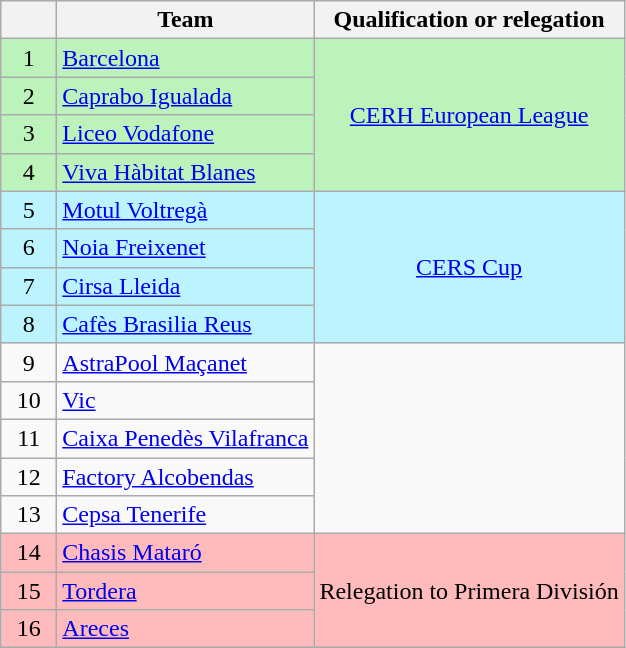<table class="wikitable" style="text-align:center">
<tr>
<th width=30></th>
<th>Team</th>
<th>Qualification or relegation</th>
</tr>
<tr bgcolor=#BBF3BB>
<td>1</td>
<td align=left><a href='#'>Barcelona</a></td>
<td rowspan=4><a href='#'>CERH European League</a></td>
</tr>
<tr bgcolor=#BBF3BB>
<td>2</td>
<td align=left><a href='#'>Caprabo Igualada</a></td>
</tr>
<tr bgcolor=#BBF3BB>
<td>3</td>
<td align=left><a href='#'>Liceo Vodafone</a></td>
</tr>
<tr bgcolor=#BBF3BB>
<td>4</td>
<td align=left><a href='#'>Viva Hàbitat Blanes</a></td>
</tr>
<tr bgcolor=#BBF3FF>
<td>5</td>
<td align=left><a href='#'>Motul Voltregà</a></td>
<td rowspan=4><a href='#'>CERS Cup</a></td>
</tr>
<tr bgcolor=#BBF3FF>
<td>6</td>
<td align=left><a href='#'>Noia Freixenet</a></td>
</tr>
<tr bgcolor=#BBF3FF>
<td>7</td>
<td align=left><a href='#'>Cirsa Lleida</a></td>
</tr>
<tr bgcolor=#BBF3FF>
<td>8</td>
<td align=left><a href='#'>Cafès Brasilia Reus</a></td>
</tr>
<tr>
<td>9</td>
<td align=left><a href='#'>AstraPool Maçanet</a></td>
</tr>
<tr>
<td>10</td>
<td align=left><a href='#'>Vic</a></td>
</tr>
<tr>
<td>11</td>
<td align=left><a href='#'>Caixa Penedès Vilafranca</a></td>
</tr>
<tr>
<td>12</td>
<td align=left><a href='#'>Factory Alcobendas</a></td>
</tr>
<tr>
<td>13</td>
<td align=left><a href='#'>Cepsa Tenerife</a></td>
</tr>
<tr bgcolor=#FFBBBB>
<td>14</td>
<td align=left><a href='#'>Chasis Mataró</a></td>
<td rowspan=3>Relegation to Primera División</td>
</tr>
<tr bgcolor=#FFBBBB>
<td>15</td>
<td align=left><a href='#'>Tordera</a></td>
</tr>
<tr bgcolor=#FFBBBB>
<td>16</td>
<td align=left><a href='#'>Areces</a></td>
</tr>
</table>
